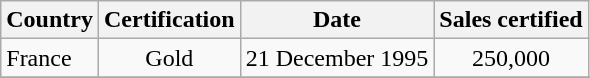<table class="wikitable sortable">
<tr>
<th>Country</th>
<th>Certification</th>
<th>Date</th>
<th>Sales certified</th>
</tr>
<tr>
<td>France</td>
<td align="center">Gold</td>
<td align="center">21 December 1995</td>
<td align="center">250,000</td>
</tr>
<tr>
</tr>
</table>
